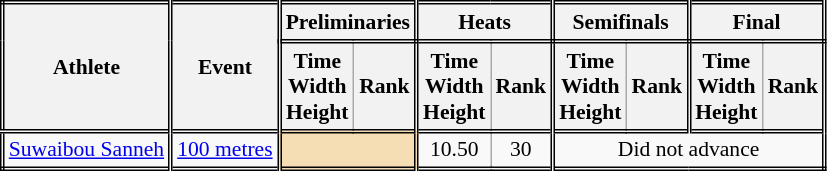<table class=wikitable style="font-size:90%; border: double;">
<tr>
<th rowspan="2" style="border-right:double">Athlete</th>
<th rowspan="2" style="border-right:double">Event</th>
<th colspan="2" style="border-right:double; border-bottom:double;">Preliminaries</th>
<th colspan="2" style="border-right:double; border-bottom:double;">Heats</th>
<th colspan="2" style="border-right:double; border-bottom:double;">Semifinals</th>
<th colspan="2" style="border-right:double; border-bottom:double;">Final</th>
</tr>
<tr>
<th>Time<br>Width<br>Height</th>
<th style="border-right:double">Rank</th>
<th>Time<br>Width<br>Height</th>
<th style="border-right:double">Rank</th>
<th>Time<br>Width<br>Height</th>
<th style="border-right:double">Rank</th>
<th>Time<br>Width<br>Height</th>
<th style="border-right:double">Rank</th>
</tr>
<tr style="border-top: double;">
<td style="border-right:double"><a href='#'>Suwaibou Sanneh</a></td>
<td style="border-right:double"><a href='#'>100 metres</a></td>
<td style="border-right:double" colspan= 2 bgcolor="wheat"></td>
<td align=center>10.50</td>
<td align=center style="border-right:double">30</td>
<td colspan="4" align=center>Did not advance</td>
</tr>
</table>
